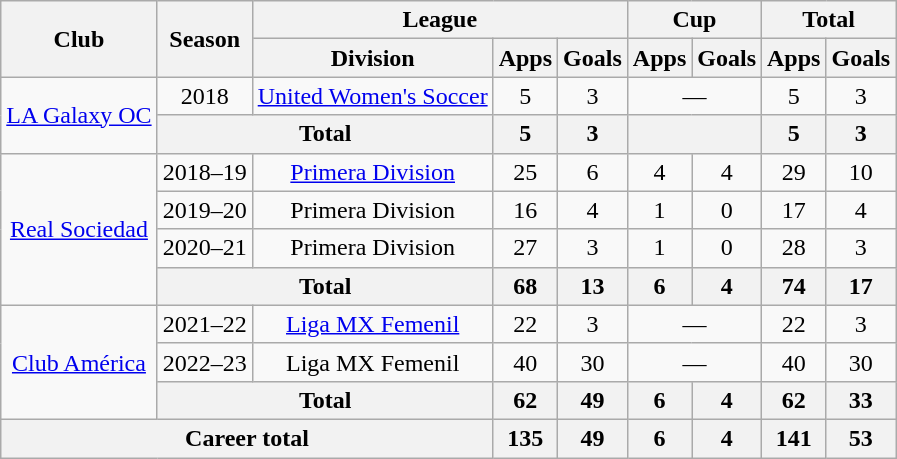<table class="wikitable" style="text-align:center">
<tr>
<th rowspan="2">Club</th>
<th rowspan="2">Season</th>
<th colspan="3">League</th>
<th colspan="2">Cup</th>
<th colspan="2">Total</th>
</tr>
<tr>
<th>Division</th>
<th>Apps</th>
<th>Goals</th>
<th>Apps</th>
<th>Goals</th>
<th>Apps</th>
<th>Goals</th>
</tr>
<tr>
<td rowspan="2"><a href='#'>LA Galaxy OC</a></td>
<td>2018</td>
<td><a href='#'>United Women's Soccer</a></td>
<td>5</td>
<td>3</td>
<td colspan="2">—</td>
<td>5</td>
<td>3</td>
</tr>
<tr>
<th colspan="2">Total</th>
<th>5</th>
<th>3</th>
<th colspan="2"></th>
<th>5</th>
<th>3</th>
</tr>
<tr>
<td rowspan="4"><a href='#'>Real Sociedad</a></td>
<td>2018–19</td>
<td><a href='#'>Primera Division</a></td>
<td>25</td>
<td>6</td>
<td>4</td>
<td>4</td>
<td>29</td>
<td>10</td>
</tr>
<tr>
<td>2019–20</td>
<td>Primera Division</td>
<td>16</td>
<td>4</td>
<td>1</td>
<td>0</td>
<td>17</td>
<td>4</td>
</tr>
<tr>
<td>2020–21</td>
<td>Primera Division</td>
<td>27</td>
<td>3</td>
<td>1</td>
<td>0</td>
<td>28</td>
<td>3</td>
</tr>
<tr>
<th colspan="2">Total</th>
<th>68</th>
<th>13</th>
<th>6</th>
<th>4</th>
<th>74</th>
<th>17</th>
</tr>
<tr>
<td rowspan="3"><a href='#'>Club América</a></td>
<td>2021–22</td>
<td><a href='#'>Liga MX Femenil</a></td>
<td>22</td>
<td>3</td>
<td colspan="2">—</td>
<td>22</td>
<td>3</td>
</tr>
<tr>
<td>2022–23</td>
<td>Liga MX Femenil</td>
<td>40</td>
<td>30</td>
<td colspan="2">—</td>
<td>40</td>
<td>30</td>
</tr>
<tr>
<th colspan="2">Total</th>
<th>62</th>
<th>49</th>
<th>6</th>
<th>4</th>
<th>62</th>
<th>33</th>
</tr>
<tr>
<th colspan="3">Career total</th>
<th>135</th>
<th>49</th>
<th>6</th>
<th>4</th>
<th>141</th>
<th>53</th>
</tr>
</table>
